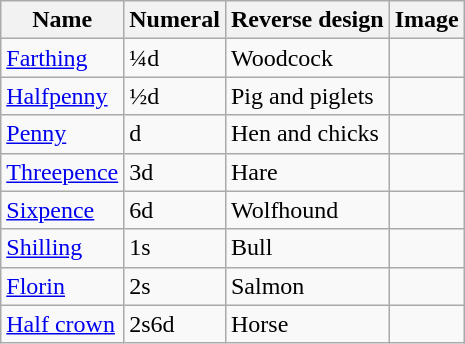<table class="wikitable">
<tr>
<th>Name</th>
<th>Numeral</th>
<th>Reverse design</th>
<th>Image</th>
</tr>
<tr>
<td><a href='#'>Farthing</a></td>
<td>¼d</td>
<td>Woodcock</td>
<td></td>
</tr>
<tr>
<td><a href='#'>Halfpenny</a></td>
<td>½d</td>
<td>Pig and piglets</td>
<td></td>
</tr>
<tr>
<td><a href='#'>Penny</a></td>
<td>d</td>
<td>Hen and chicks</td>
<td></td>
</tr>
<tr>
<td><a href='#'>Threepence</a></td>
<td>3d</td>
<td>Hare</td>
<td></td>
</tr>
<tr>
<td><a href='#'>Sixpence</a></td>
<td>6d</td>
<td>Wolfhound</td>
<td></td>
</tr>
<tr>
<td><a href='#'>Shilling</a></td>
<td>1s</td>
<td>Bull</td>
<td></td>
</tr>
<tr>
<td><a href='#'>Florin</a></td>
<td>2s</td>
<td>Salmon</td>
<td></td>
</tr>
<tr>
<td><a href='#'>Half crown</a></td>
<td>2s6d</td>
<td>Horse</td>
<td></td>
</tr>
</table>
